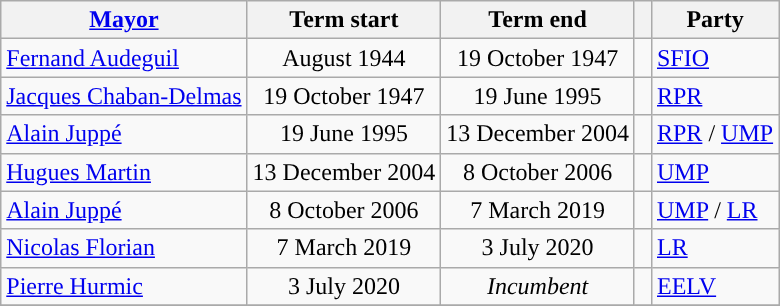<table class="wikitable">
<tr>
<th><a href='#'>Mayor</a></th>
<th>Term start</th>
<th>Term end</th>
<th class=unsortable> </th>
<th>Party</th>
</tr>
<tr>
<td><a href='#'>Fernand Audeguil</a></td>
<td align=center>August 1944</td>
<td align=center>19 October 1947</td>
<td style="color:inherit;background:"></td>
<td><a href='#'>SFIO</a></td>
</tr>
<tr>
<td><a href='#'>Jacques Chaban-Delmas</a></td>
<td align=center>19 October 1947</td>
<td align=center>19 June 1995</td>
<td style="color:inherit;background:"></td>
<td><a href='#'>RPR</a></td>
</tr>
<tr>
<td><a href='#'>Alain Juppé</a></td>
<td align=center>19 June 1995</td>
<td align=center>13 December 2004</td>
<td style="color:inherit;background:"></td>
<td><a href='#'>RPR</a> / <a href='#'>UMP</a></td>
</tr>
<tr>
<td><a href='#'>Hugues Martin</a></td>
<td align=center>13 December 2004</td>
<td align=center>8 October 2006</td>
<td style="color:inherit;background:"></td>
<td><a href='#'>UMP</a></td>
</tr>
<tr>
<td><a href='#'>Alain Juppé</a></td>
<td align=center>8 October 2006</td>
<td align=center>7 March 2019</td>
<td style="color:inherit;background:"></td>
<td><a href='#'>UMP</a> / <a href='#'>LR</a></td>
</tr>
<tr>
<td><a href='#'>Nicolas Florian</a></td>
<td align=center>7 March 2019</td>
<td align=center>3 July 2020</td>
<td style="color:inherit;background:"></td>
<td><a href='#'>LR</a></td>
</tr>
<tr>
<td><a href='#'>Pierre Hurmic</a></td>
<td align=center>3 July 2020</td>
<td align=center><em>Incumbent</em></td>
<td style="color:inherit;background:"></td>
<td><a href='#'>EELV</a></td>
</tr>
<tr>
</tr>
</table>
